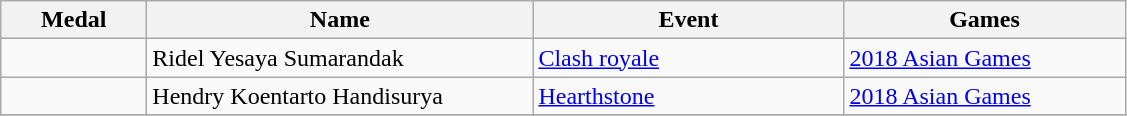<table class="wikitable sortable" style="font-size:100%">
<tr>
<th width="90">Medal</th>
<th width="250">Name</th>
<th width="200">Event</th>
<th width="180">Games</th>
</tr>
<tr>
<td></td>
<td>Ridel Yesaya Sumarandak</td>
<td><a href='#'>Clash royale</a></td>
<td><a href='#'>2018 Asian Games</a></td>
</tr>
<tr>
<td></td>
<td>Hendry Koentarto Handisurya</td>
<td><a href='#'>Hearthstone</a></td>
<td><a href='#'>2018 Asian Games</a></td>
</tr>
<tr>
</tr>
</table>
